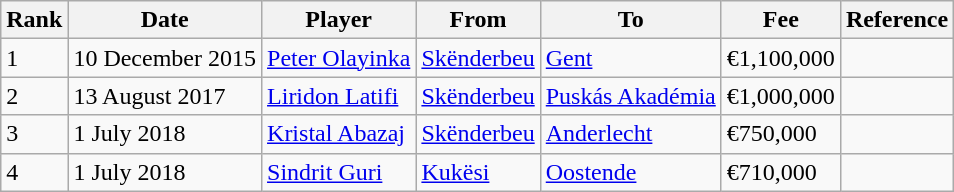<table class="wikitable sortable" style="text-align: left">
<tr>
<th>Rank</th>
<th>Date</th>
<th>Player</th>
<th>From</th>
<th>To</th>
<th>Fee</th>
<th class="unsortable">Reference</th>
</tr>
<tr>
<td>1</td>
<td>10 December 2015</td>
<td align=left> <a href='#'>Peter Olayinka</a></td>
<td> <a href='#'>Skënderbeu</a></td>
<td> <a href='#'>Gent</a></td>
<td>€1,100,000</td>
<td></td>
</tr>
<tr>
<td>2</td>
<td>13 August 2017</td>
<td align=left> <a href='#'>Liridon Latifi</a></td>
<td> <a href='#'>Skënderbeu</a></td>
<td> <a href='#'>Puskás Akadémia</a></td>
<td>€1,000,000</td>
<td></td>
</tr>
<tr>
<td>3</td>
<td>1 July 2018</td>
<td align=left> <a href='#'>Kristal Abazaj</a></td>
<td> <a href='#'>Skënderbeu</a></td>
<td> <a href='#'>Anderlecht</a></td>
<td>€750,000</td>
<td></td>
</tr>
<tr>
<td>4</td>
<td>1 July 2018</td>
<td align=left> <a href='#'>Sindrit Guri</a></td>
<td> <a href='#'>Kukësi</a></td>
<td> <a href='#'>Oostende</a></td>
<td>€710,000</td>
<td></td>
</tr>
</table>
